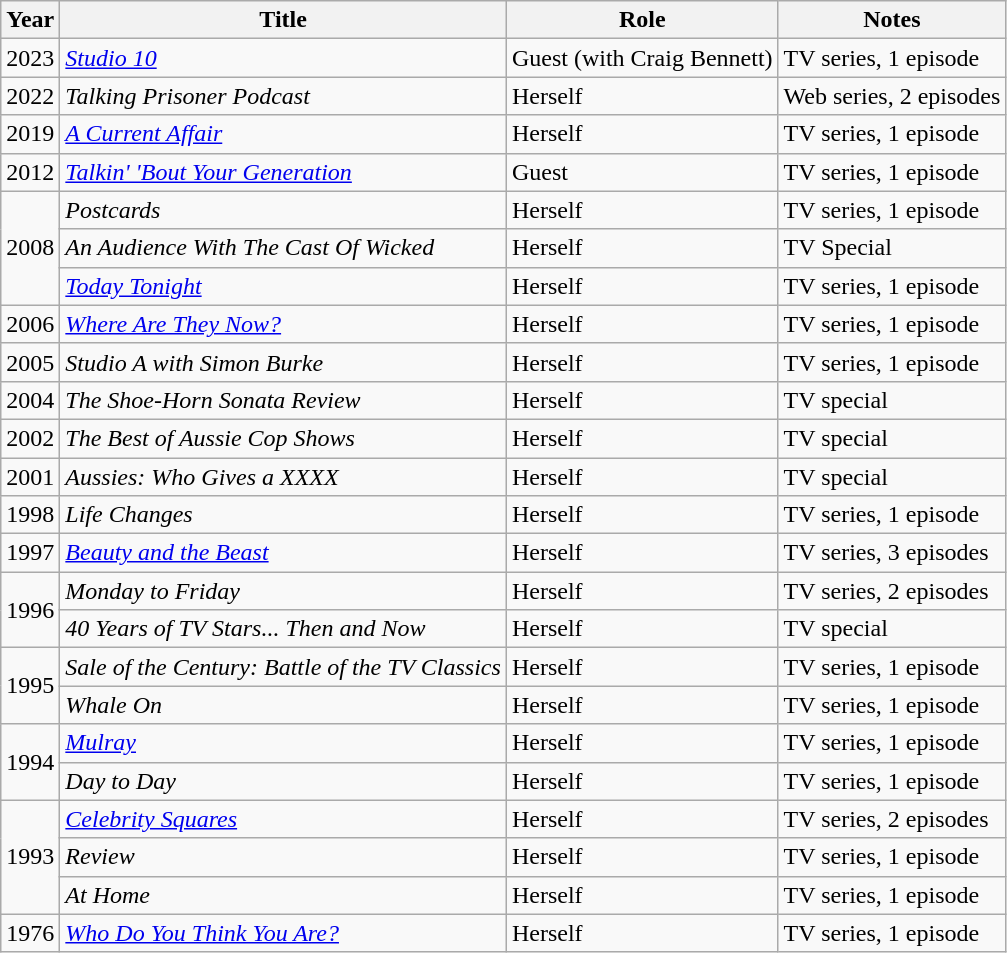<table class="wikitable">
<tr>
<th>Year</th>
<th>Title</th>
<th>Role</th>
<th>Notes</th>
</tr>
<tr>
<td>2023</td>
<td><em><a href='#'>Studio 10</a></em></td>
<td>Guest (with Craig Bennett)</td>
<td>TV series, 1 episode</td>
</tr>
<tr>
<td>2022</td>
<td><em>Talking Prisoner Podcast</em></td>
<td>Herself</td>
<td>Web series, 2 episodes</td>
</tr>
<tr>
<td>2019</td>
<td><em><a href='#'>A Current Affair</a></em></td>
<td>Herself</td>
<td>TV series, 1 episode</td>
</tr>
<tr>
<td>2012</td>
<td><em><a href='#'>Talkin' 'Bout Your Generation</a></em></td>
<td>Guest</td>
<td>TV series, 1 episode</td>
</tr>
<tr>
<td rowspan="3">2008</td>
<td><em>Postcards</em></td>
<td>Herself</td>
<td>TV series, 1 episode</td>
</tr>
<tr>
<td><em>An Audience With The Cast Of Wicked</em></td>
<td>Herself</td>
<td>TV Special</td>
</tr>
<tr>
<td><em><a href='#'>Today Tonight</a></em></td>
<td>Herself</td>
<td>TV series, 1 episode</td>
</tr>
<tr>
<td>2006</td>
<td><em><a href='#'>Where Are They Now?</a></em></td>
<td>Herself</td>
<td>TV series, 1 episode</td>
</tr>
<tr>
<td>2005</td>
<td><em>Studio A with Simon Burke</em></td>
<td>Herself</td>
<td>TV series, 1 episode</td>
</tr>
<tr>
<td>2004</td>
<td><em>The Shoe-Horn Sonata Review</em></td>
<td>Herself</td>
<td>TV special</td>
</tr>
<tr>
<td>2002</td>
<td><em>The Best of Aussie Cop Shows</em></td>
<td>Herself</td>
<td>TV special</td>
</tr>
<tr>
<td>2001</td>
<td><em>Aussies: Who Gives a XXXX</em></td>
<td>Herself</td>
<td>TV special</td>
</tr>
<tr>
<td>1998</td>
<td><em>Life Changes</em></td>
<td>Herself</td>
<td>TV series, 1 episode</td>
</tr>
<tr>
<td>1997</td>
<td><em><a href='#'>Beauty and the Beast</a></em></td>
<td>Herself</td>
<td>TV series, 3 episodes</td>
</tr>
<tr>
<td rowspan="2">1996</td>
<td><em>Monday to Friday</em></td>
<td>Herself</td>
<td>TV series, 2 episodes</td>
</tr>
<tr>
<td><em>40 Years of TV Stars... Then and Now</em></td>
<td>Herself</td>
<td>TV special</td>
</tr>
<tr>
<td rowspan="2">1995</td>
<td><em>Sale of the Century: Battle of the TV Classics</em></td>
<td>Herself</td>
<td>TV series, 1 episode</td>
</tr>
<tr>
<td><em>Whale On</em></td>
<td>Herself</td>
<td>TV series, 1 episode</td>
</tr>
<tr>
<td rowspan="2">1994</td>
<td><em><a href='#'>Mulray</a></em></td>
<td>Herself</td>
<td>TV series, 1 episode</td>
</tr>
<tr>
<td><em>Day to Day</em></td>
<td>Herself</td>
<td>TV series, 1 episode</td>
</tr>
<tr>
<td rowspan="3">1993</td>
<td><em><a href='#'>Celebrity Squares</a></em></td>
<td>Herself</td>
<td>TV series, 2 episodes</td>
</tr>
<tr>
<td><em>Review</em></td>
<td>Herself</td>
<td>TV series, 1 episode</td>
</tr>
<tr>
<td><em>At Home</em></td>
<td>Herself</td>
<td>TV series, 1 episode</td>
</tr>
<tr>
<td>1976</td>
<td><em><a href='#'>Who Do You Think You Are?</a></em></td>
<td>Herself</td>
<td>TV series, 1 episode</td>
</tr>
</table>
